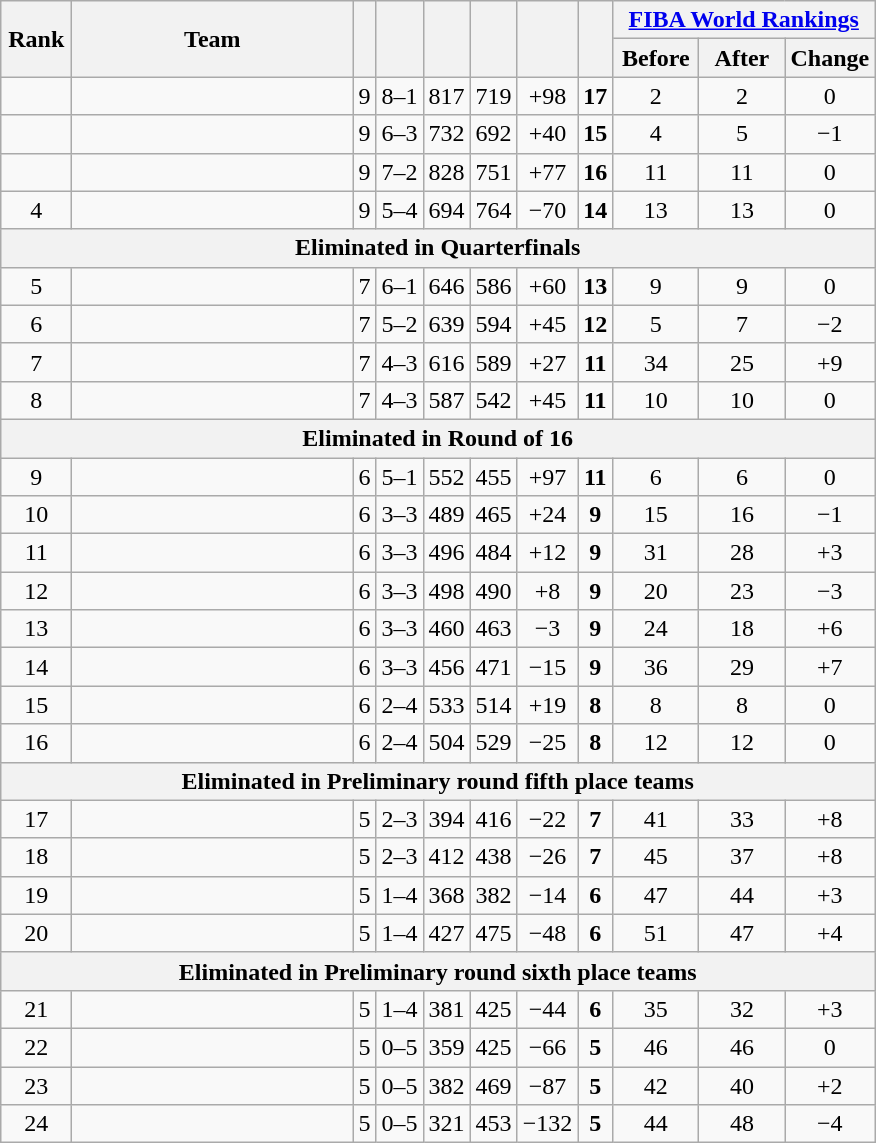<table class="wikitable" style="text-align:center">
<tr>
<th rowspan=2 width=40>Rank</th>
<th rowspan=2 width=180>Team</th>
<th rowspan=2 width:5%></th>
<th rowspan=2 width:5%></th>
<th rowspan=2 width:5%></th>
<th rowspan=2 width:5%></th>
<th rowspan=2 width:5%></th>
<th rowspan=2 width:5%></th>
<th colspan=3><a href='#'>FIBA World Rankings</a></th>
</tr>
<tr>
<th width=50>Before</th>
<th width=50>After</th>
<th width=50>Change</th>
</tr>
<tr>
<td></td>
<td style="text-align:left"></td>
<td>9</td>
<td>8–1</td>
<td>817</td>
<td>719</td>
<td>+98</td>
<td><strong>17</strong></td>
<td>2</td>
<td>2</td>
<td>0</td>
</tr>
<tr>
<td></td>
<td style="text-align:left"></td>
<td>9</td>
<td>6–3</td>
<td>732</td>
<td>692</td>
<td>+40</td>
<td><strong>15</strong></td>
<td>4</td>
<td>5</td>
<td>−1</td>
</tr>
<tr>
<td></td>
<td style="text-align:left"></td>
<td>9</td>
<td>7–2</td>
<td>828</td>
<td>751</td>
<td>+77</td>
<td><strong>16</strong></td>
<td>11</td>
<td>11</td>
<td>0</td>
</tr>
<tr>
<td>4</td>
<td style="text-align:left"></td>
<td>9</td>
<td>5–4</td>
<td>694</td>
<td>764</td>
<td>−70</td>
<td><strong>14</strong></td>
<td>13</td>
<td>13</td>
<td>0</td>
</tr>
<tr>
<th colspan="11">Eliminated in Quarterfinals</th>
</tr>
<tr>
<td>5</td>
<td style="text-align:left"></td>
<td>7</td>
<td>6–1</td>
<td>646</td>
<td>586</td>
<td>+60</td>
<td><strong>13</strong></td>
<td>9</td>
<td>9</td>
<td>0</td>
</tr>
<tr>
<td>6</td>
<td style="text-align:left"></td>
<td>7</td>
<td>5–2</td>
<td>639</td>
<td>594</td>
<td>+45</td>
<td><strong>12</strong></td>
<td>5</td>
<td>7</td>
<td>−2</td>
</tr>
<tr>
<td>7</td>
<td style="text-align:left"></td>
<td>7</td>
<td>4–3</td>
<td>616</td>
<td>589</td>
<td>+27</td>
<td><strong>11</strong></td>
<td>34</td>
<td>25</td>
<td>+9</td>
</tr>
<tr>
<td>8</td>
<td style="text-align:left"></td>
<td>7</td>
<td>4–3</td>
<td>587</td>
<td>542</td>
<td>+45</td>
<td><strong>11</strong></td>
<td>10</td>
<td>10</td>
<td>0</td>
</tr>
<tr>
<th colspan="11">Eliminated in Round of 16</th>
</tr>
<tr>
<td>9</td>
<td style="text-align:left"></td>
<td>6</td>
<td>5–1</td>
<td>552</td>
<td>455</td>
<td>+97</td>
<td><strong>11</strong></td>
<td>6</td>
<td>6</td>
<td>0</td>
</tr>
<tr>
<td>10</td>
<td style="text-align:left"></td>
<td>6</td>
<td>3–3</td>
<td>489</td>
<td>465</td>
<td>+24</td>
<td><strong>9</strong></td>
<td>15</td>
<td>16</td>
<td>−1</td>
</tr>
<tr>
<td>11</td>
<td style="text-align:left"></td>
<td>6</td>
<td>3–3</td>
<td>496</td>
<td>484</td>
<td>+12</td>
<td><strong>9</strong></td>
<td>31</td>
<td>28</td>
<td>+3</td>
</tr>
<tr>
<td>12</td>
<td style="text-align:left"></td>
<td>6</td>
<td>3–3</td>
<td>498</td>
<td>490</td>
<td>+8</td>
<td><strong>9</strong></td>
<td>20</td>
<td>23</td>
<td>−3</td>
</tr>
<tr>
<td>13</td>
<td style="text-align:left"></td>
<td>6</td>
<td>3–3</td>
<td>460</td>
<td>463</td>
<td>−3</td>
<td><strong>9</strong></td>
<td>24</td>
<td>18</td>
<td>+6</td>
</tr>
<tr>
<td>14</td>
<td style="text-align:left"></td>
<td>6</td>
<td>3–3</td>
<td>456</td>
<td>471</td>
<td>−15</td>
<td><strong>9</strong></td>
<td>36</td>
<td>29</td>
<td>+7</td>
</tr>
<tr>
<td>15</td>
<td style="text-align:left"></td>
<td>6</td>
<td>2–4</td>
<td>533</td>
<td>514</td>
<td>+19</td>
<td><strong>8</strong></td>
<td>8</td>
<td>8</td>
<td>0</td>
</tr>
<tr>
<td>16</td>
<td style="text-align:left"></td>
<td>6</td>
<td>2–4</td>
<td>504</td>
<td>529</td>
<td>−25</td>
<td><strong>8</strong></td>
<td>12</td>
<td>12</td>
<td>0</td>
</tr>
<tr>
<th colspan="11">Eliminated in Preliminary round fifth place teams</th>
</tr>
<tr>
<td>17</td>
<td style="text-align:left"></td>
<td>5</td>
<td>2–3</td>
<td>394</td>
<td>416</td>
<td>−22</td>
<td><strong>7</strong></td>
<td>41</td>
<td>33</td>
<td>+8</td>
</tr>
<tr>
<td>18</td>
<td style="text-align:left"></td>
<td>5</td>
<td>2–3</td>
<td>412</td>
<td>438</td>
<td>−26</td>
<td><strong>7</strong></td>
<td>45</td>
<td>37</td>
<td>+8</td>
</tr>
<tr>
<td>19</td>
<td style="text-align:left"></td>
<td>5</td>
<td>1–4</td>
<td>368</td>
<td>382</td>
<td>−14</td>
<td><strong>6</strong></td>
<td>47</td>
<td>44</td>
<td>+3</td>
</tr>
<tr>
<td>20</td>
<td style="text-align:left"></td>
<td>5</td>
<td>1–4</td>
<td>427</td>
<td>475</td>
<td>−48</td>
<td><strong>6</strong></td>
<td>51</td>
<td>47</td>
<td>+4</td>
</tr>
<tr>
<th colspan="11">Eliminated in Preliminary round sixth place teams</th>
</tr>
<tr>
<td>21</td>
<td style="text-align:left"></td>
<td>5</td>
<td>1–4</td>
<td>381</td>
<td>425</td>
<td>−44</td>
<td><strong>6</strong></td>
<td>35</td>
<td>32</td>
<td>+3</td>
</tr>
<tr>
<td>22</td>
<td style="text-align:left"></td>
<td>5</td>
<td>0–5</td>
<td>359</td>
<td>425</td>
<td>−66</td>
<td><strong>5</strong></td>
<td>46</td>
<td>46</td>
<td>0</td>
</tr>
<tr>
<td>23</td>
<td style="text-align:left"></td>
<td>5</td>
<td>0–5</td>
<td>382</td>
<td>469</td>
<td>−87</td>
<td><strong>5</strong></td>
<td>42</td>
<td>40</td>
<td>+2</td>
</tr>
<tr>
<td>24</td>
<td style="text-align:left"></td>
<td>5</td>
<td>0–5</td>
<td>321</td>
<td>453</td>
<td>−132</td>
<td><strong>5</strong></td>
<td>44</td>
<td>48</td>
<td>−4</td>
</tr>
</table>
